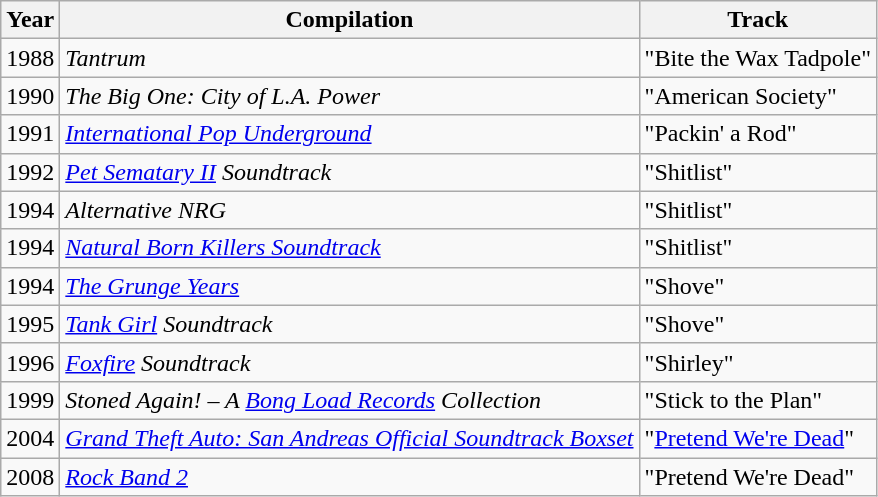<table class="wikitable">
<tr>
<th>Year</th>
<th>Compilation</th>
<th>Track</th>
</tr>
<tr>
<td>1988</td>
<td><em>Tantrum</em></td>
<td>"Bite the Wax Tadpole"</td>
</tr>
<tr>
<td>1990</td>
<td><em>The Big One: City of L.A. Power</em></td>
<td>"American Society"</td>
</tr>
<tr>
<td>1991</td>
<td><em><a href='#'>International Pop Underground</a></em></td>
<td>"Packin' a Rod"</td>
</tr>
<tr>
<td>1992</td>
<td><em><a href='#'>Pet Sematary II</a> Soundtrack</em></td>
<td>"Shitlist"</td>
</tr>
<tr>
<td>1994</td>
<td><em>Alternative NRG</em></td>
<td>"Shitlist"</td>
</tr>
<tr>
<td>1994</td>
<td><em><a href='#'>Natural Born Killers Soundtrack</a></em></td>
<td>"Shitlist"</td>
</tr>
<tr>
<td>1994</td>
<td><em><a href='#'>The Grunge Years</a></em></td>
<td>"Shove"</td>
</tr>
<tr>
<td>1995</td>
<td><em><a href='#'>Tank Girl</a> Soundtrack</em></td>
<td>"Shove"</td>
</tr>
<tr>
<td>1996</td>
<td><em><a href='#'>Foxfire</a> Soundtrack</em></td>
<td>"Shirley"</td>
</tr>
<tr>
<td>1999</td>
<td><em>Stoned Again! – A <a href='#'>Bong Load Records</a> Collection </em></td>
<td>"Stick to the Plan"</td>
</tr>
<tr>
<td>2004</td>
<td><em><a href='#'>Grand Theft Auto: San Andreas Official Soundtrack Boxset</a></em></td>
<td>"<a href='#'>Pretend We're Dead</a>"</td>
</tr>
<tr>
<td>2008</td>
<td><em><a href='#'>Rock Band 2</a></em></td>
<td>"Pretend We're Dead"</td>
</tr>
</table>
